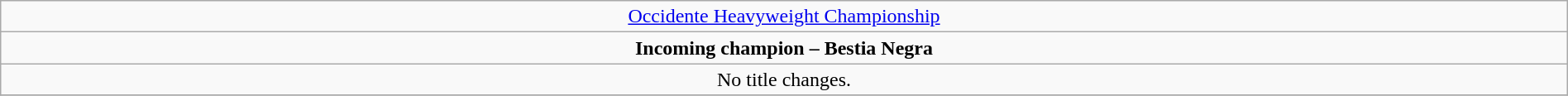<table class="wikitable" style="text-align:center; width:100%;">
<tr>
<td colspan="5" style="text-align: center;"><a href='#'>Occidente Heavyweight Championship</a></td>
</tr>
<tr>
<td colspan="5" style="text-align: center;"><strong>Incoming champion – Bestia Negra</strong></td>
</tr>
<tr>
<td>No title changes.</td>
</tr>
<tr>
</tr>
</table>
